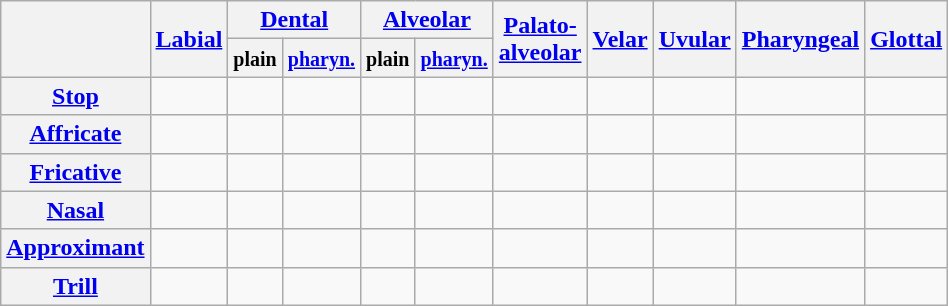<table class="wikitable">
<tr>
<th rowspan="2"></th>
<th rowspan="2"><a href='#'>Labial</a></th>
<th colspan="2"><a href='#'>Dental</a></th>
<th colspan="2"><a href='#'>Alveolar</a></th>
<th rowspan="2"><a href='#'>Palato-<br>alveolar</a></th>
<th rowspan="2"><a href='#'>Velar</a></th>
<th rowspan="2"><a href='#'>Uvular</a></th>
<th rowspan="2"><a href='#'>Pharyngeal</a></th>
<th rowspan="2"><a href='#'>Glottal</a></th>
</tr>
<tr>
<th><small>plain</small></th>
<th><small><a href='#'>pharyn.</a></small></th>
<th><small>plain</small></th>
<th><small><a href='#'>pharyn.</a></small></th>
</tr>
<tr align="center">
<th><a href='#'>Stop</a></th>
<td></td>
<td> </td>
<td> </td>
<td></td>
<td></td>
<td></td>
<td> </td>
<td></td>
<td></td>
<td></td>
</tr>
<tr align="center">
<th><a href='#'>Affricate</a></th>
<td></td>
<td></td>
<td></td>
<td> </td>
<td></td>
<td>   </td>
<td></td>
<td></td>
<td></td>
<td></td>
</tr>
<tr align="center">
<th><a href='#'>Fricative</a></th>
<td>  </td>
<td>   </td>
<td> </td>
<td> </td>
<td> </td>
<td>   </td>
<td> </td>
<td>   </td>
<td>   </td>
<td></td>
</tr>
<tr align="center">
<th><a href='#'>Nasal</a></th>
<td></td>
<td></td>
<td></td>
<td></td>
<td></td>
<td></td>
<td></td>
<td></td>
<td></td>
<td></td>
</tr>
<tr align="center">
<th><a href='#'>Approximant</a></th>
<td></td>
<td></td>
<td></td>
<td></td>
<td></td>
<td> </td>
<td></td>
<td></td>
<td></td>
<td></td>
</tr>
<tr align="center">
<th><a href='#'>Trill</a></th>
<td></td>
<td></td>
<td></td>
<td></td>
<td></td>
<td></td>
<td></td>
<td></td>
<td></td>
<td></td>
</tr>
</table>
